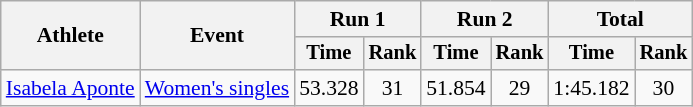<table class="wikitable" style="font-size:90%">
<tr>
<th rowspan="2">Athlete</th>
<th rowspan="2">Event</th>
<th colspan="2">Run 1</th>
<th colspan="2">Run 2</th>
<th colspan="2">Total</th>
</tr>
<tr style="font-size:95%">
<th>Time</th>
<th>Rank</th>
<th>Time</th>
<th>Rank</th>
<th>Time</th>
<th>Rank</th>
</tr>
<tr align=center>
<td align=left><a href='#'>Isabela Aponte</a></td>
<td align=left><a href='#'>Women's singles</a></td>
<td>53.328</td>
<td>31</td>
<td>51.854</td>
<td>29</td>
<td>1:45.182</td>
<td>30</td>
</tr>
</table>
